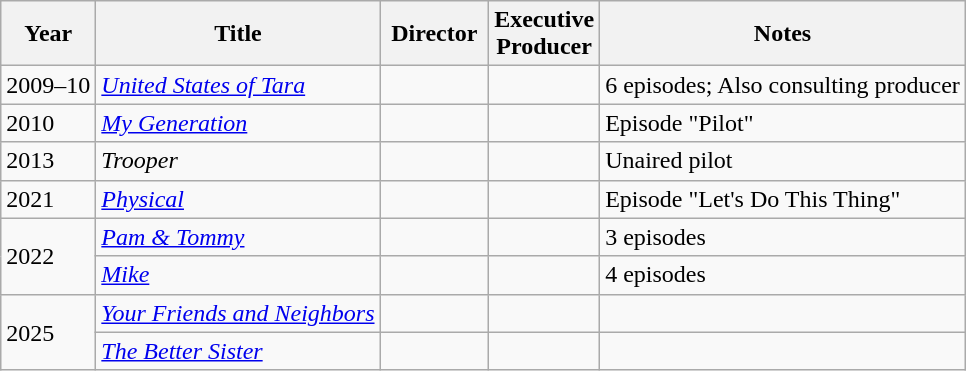<table class="wikitable">
<tr>
<th>Year</th>
<th>Title</th>
<th width="65">Director</th>
<th width="65">Executive<br>Producer</th>
<th>Notes</th>
</tr>
<tr>
<td>2009–10</td>
<td><em><a href='#'>United States of Tara</a></em></td>
<td></td>
<td></td>
<td>6 episodes; Also consulting producer</td>
</tr>
<tr>
<td>2010</td>
<td><em><a href='#'>My Generation</a></em></td>
<td></td>
<td></td>
<td>Episode "Pilot"</td>
</tr>
<tr>
<td>2013</td>
<td><em>Trooper</em></td>
<td></td>
<td></td>
<td>Unaired pilot</td>
</tr>
<tr>
<td>2021</td>
<td><em><a href='#'>Physical</a></em></td>
<td></td>
<td></td>
<td>Episode "Let's Do This Thing"</td>
</tr>
<tr>
<td rowspan=2>2022</td>
<td><em><a href='#'>Pam & Tommy</a></em></td>
<td></td>
<td></td>
<td>3 episodes</td>
</tr>
<tr>
<td><em><a href='#'>Mike</a></em></td>
<td></td>
<td></td>
<td>4 episodes</td>
</tr>
<tr>
<td rowspan=2>2025</td>
<td><em><a href='#'>Your Friends and Neighbors</a></em></td>
<td></td>
<td></td>
<td></td>
</tr>
<tr>
<td><em><a href='#'>The Better Sister</a></em></td>
<td></td>
<td></td>
<td></td>
</tr>
</table>
